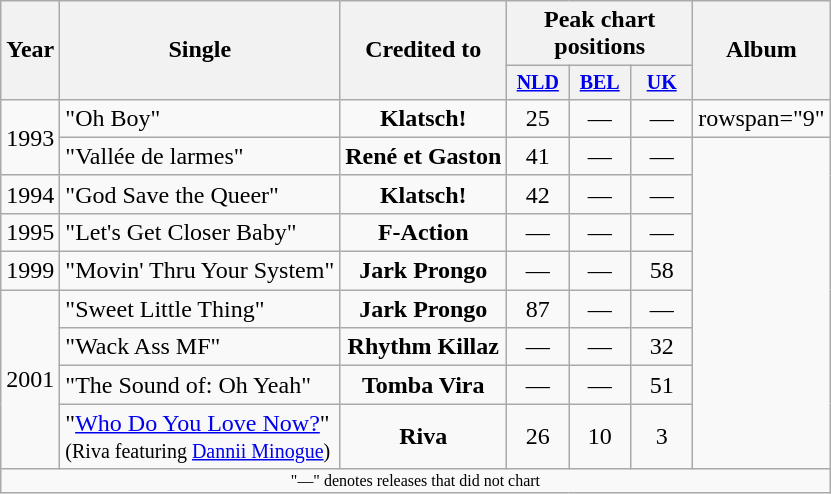<table class="wikitable" style="text-align:center;">
<tr>
<th rowspan="2">Year</th>
<th rowspan="2">Single</th>
<th rowspan="2">Credited to</th>
<th colspan="3">Peak chart positions</th>
<th rowspan="2">Album</th>
</tr>
<tr style="font-size:smaller;">
<th width="35"><a href='#'>NLD</a></th>
<th width="35"><a href='#'>BEL</a></th>
<th width="35"><a href='#'>UK</a><br></th>
</tr>
<tr>
<td rowspan=2>1993</td>
<td align="left">"Oh Boy"</td>
<td align="center"><strong>Klatsch!</strong></td>
<td>25</td>
<td>—</td>
<td>—</td>
<td>rowspan="9" </td>
</tr>
<tr>
<td align="left">"Vallée de larmes"</td>
<td align="center"><strong>René et Gaston</strong></td>
<td>41</td>
<td>—</td>
<td>—</td>
</tr>
<tr>
<td rowspan=1>1994</td>
<td align="left">"God Save the Queer"</td>
<td align="center"><strong>Klatsch!</strong></td>
<td>42</td>
<td>—</td>
<td>—</td>
</tr>
<tr>
<td rowspan=1>1995</td>
<td align="left">"Let's Get Closer Baby"</td>
<td align="center"><strong>F-Action</strong></td>
<td>—</td>
<td>—</td>
<td>—</td>
</tr>
<tr>
<td rowspan=1>1999</td>
<td align="left">"Movin' Thru Your System"</td>
<td align="center"><strong>Jark Prongo</strong></td>
<td>—</td>
<td>—</td>
<td>58</td>
</tr>
<tr>
<td rowspan=4>2001</td>
<td align="left">"Sweet Little Thing"</td>
<td align="center"><strong>Jark Prongo</strong></td>
<td>87</td>
<td>—</td>
<td>—</td>
</tr>
<tr>
<td align="left">"Wack Ass MF"</td>
<td align="center"><strong>Rhythm Killaz</strong></td>
<td>—</td>
<td>—</td>
<td>32</td>
</tr>
<tr>
<td align="left">"The Sound of: Oh Yeah"</td>
<td align="center"><strong>Tomba Vira</strong></td>
<td>—</td>
<td>—</td>
<td>51</td>
</tr>
<tr>
<td align="left">"<a href='#'>Who Do You Love Now?</a>" <br><small>(Riva featuring <a href='#'>Dannii Minogue</a>)</small></td>
<td align="center"><strong>Riva</strong></td>
<td>26</td>
<td>10</td>
<td>3</td>
</tr>
<tr>
<td colspan="7" style="font-size:8pt">"—" denotes releases that did not chart</td>
</tr>
</table>
